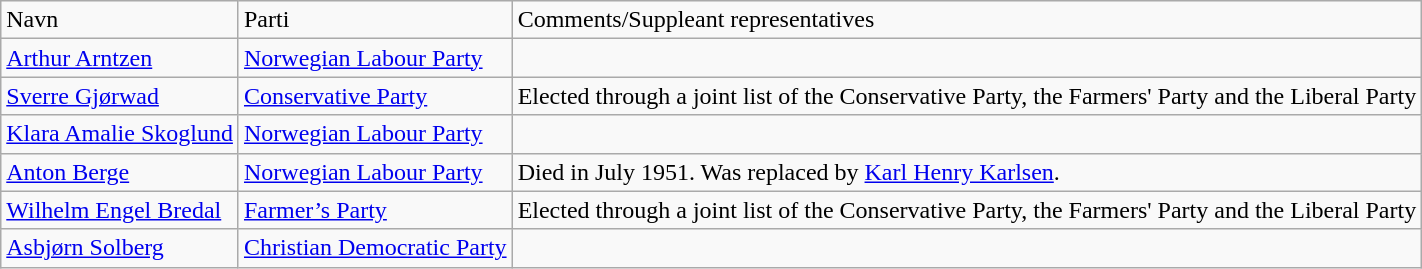<table class="wikitable">
<tr>
<td>Navn</td>
<td>Parti</td>
<td>Comments/Suppleant representatives</td>
</tr>
<tr>
<td><a href='#'>Arthur Arntzen</a></td>
<td><a href='#'>Norwegian Labour Party</a></td>
<td></td>
</tr>
<tr>
<td><a href='#'>Sverre Gjørwad</a></td>
<td><a href='#'>Conservative Party</a></td>
<td>Elected through a joint list of the Conservative Party, the Farmers' Party and the Liberal Party</td>
</tr>
<tr>
<td><a href='#'>Klara Amalie Skoglund</a></td>
<td><a href='#'>Norwegian Labour Party</a></td>
<td></td>
</tr>
<tr>
<td><a href='#'>Anton Berge</a></td>
<td><a href='#'>Norwegian Labour Party</a></td>
<td>Died in July 1951. Was replaced by <a href='#'>Karl Henry Karlsen</a>.</td>
</tr>
<tr>
<td><a href='#'>Wilhelm Engel Bredal</a></td>
<td><a href='#'>Farmer’s Party</a></td>
<td>Elected through a joint list of the Conservative Party, the Farmers' Party and the Liberal Party</td>
</tr>
<tr>
<td><a href='#'>Asbjørn Solberg</a></td>
<td><a href='#'>Christian Democratic Party</a></td>
<td></td>
</tr>
</table>
